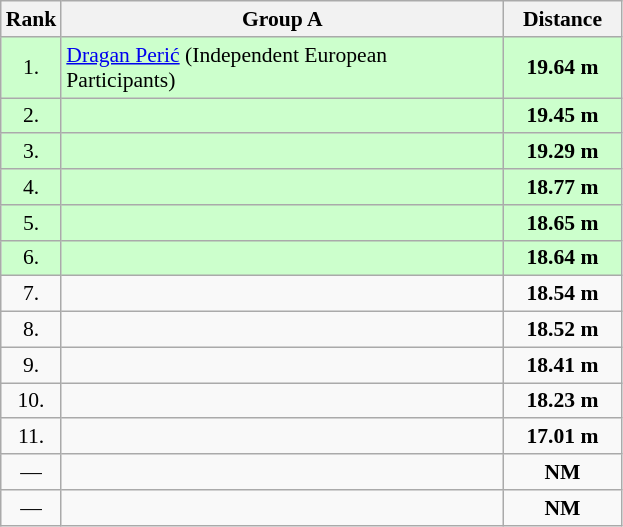<table class="wikitable" style="border-collapse: collapse; font-size: 90%;">
<tr>
<th>Rank</th>
<th style="width: 20em">Group A</th>
<th style="width: 5em">Distance</th>
</tr>
<tr style="background:#ccffcc;">
<td align="center">1.</td>
<td><a href='#'>Dragan Perić</a> (Independent European Participants)</td>
<td align="center"><strong>19.64 m</strong></td>
</tr>
<tr style="background:#ccffcc;">
<td align="center">2.</td>
<td></td>
<td align="center"><strong>19.45 m</strong></td>
</tr>
<tr style="background:#ccffcc;">
<td align="center">3.</td>
<td></td>
<td align="center"><strong>19.29 m</strong></td>
</tr>
<tr style="background:#ccffcc;">
<td align="center">4.</td>
<td></td>
<td align="center"><strong>18.77 m</strong></td>
</tr>
<tr style="background:#ccffcc;">
<td align="center">5.</td>
<td></td>
<td align="center"><strong>18.65 m</strong></td>
</tr>
<tr style="background:#ccffcc;">
<td align="center">6.</td>
<td></td>
<td align="center"><strong>18.64 m</strong></td>
</tr>
<tr>
<td align="center">7.</td>
<td></td>
<td align="center"><strong>18.54 m</strong></td>
</tr>
<tr>
<td align="center">8.</td>
<td></td>
<td align="center"><strong>18.52 m</strong></td>
</tr>
<tr>
<td align="center">9.</td>
<td></td>
<td align="center"><strong>18.41 m</strong></td>
</tr>
<tr>
<td align="center">10.</td>
<td></td>
<td align="center"><strong>18.23 m</strong></td>
</tr>
<tr>
<td align="center">11.</td>
<td></td>
<td align="center"><strong>17.01 m</strong></td>
</tr>
<tr>
<td align="center">—</td>
<td></td>
<td align="center"><strong>NM</strong></td>
</tr>
<tr>
<td align="center">—</td>
<td></td>
<td align="center"><strong>NM</strong></td>
</tr>
</table>
